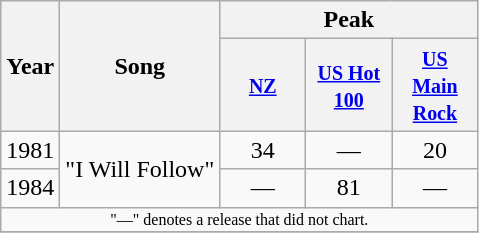<table class="wikitable">
<tr>
<th rowspan="2">Year</th>
<th rowspan="2">Song</th>
<th colspan="6">Peak</th>
</tr>
<tr>
<th width="50"><small><a href='#'>NZ</a><br></small></th>
<th width="50"><small><a href='#'>US Hot 100</a><br></small></th>
<th width="50"><small><a href='#'>US Main Rock</a><br></small></th>
</tr>
<tr>
<td>1981</td>
<td rowspan=2>"I Will Follow"</td>
<td align="center">34</td>
<td align="center">—</td>
<td align="center">20</td>
</tr>
<tr>
<td>1984</td>
<td align="center">—</td>
<td align="center">81</td>
<td align="center">—</td>
</tr>
<tr>
<td align="center" colspan="5" style="font-size: 8pt">"—" denotes a release that did not chart.</td>
</tr>
<tr>
</tr>
</table>
